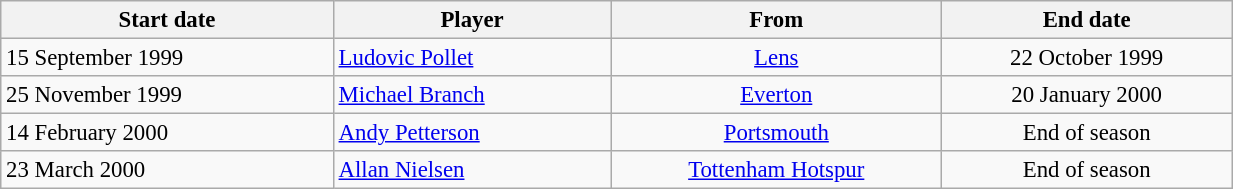<table class="wikitable" style="text-align:center; font-size:95%;width:65%; text-align:left">
<tr>
<th><strong>Start date</strong></th>
<th><strong>Player</strong></th>
<th><strong>From</strong></th>
<th><strong>End date</strong></th>
</tr>
<tr --->
<td>15 September 1999</td>
<td> <a href='#'>Ludovic Pollet</a></td>
<td align="center"> <a href='#'>Lens</a></td>
<td align="center">22 October 1999</td>
</tr>
<tr --->
<td>25 November 1999</td>
<td> <a href='#'>Michael Branch</a></td>
<td align="center"><a href='#'>Everton</a></td>
<td align="center">20 January 2000</td>
</tr>
<tr --->
<td>14 February 2000</td>
<td> <a href='#'>Andy Petterson</a></td>
<td align="center"><a href='#'>Portsmouth</a></td>
<td align="center">End of season</td>
</tr>
<tr --->
<td>23 March 2000</td>
<td> <a href='#'>Allan Nielsen</a></td>
<td align="center"><a href='#'>Tottenham Hotspur</a></td>
<td align="center">End of season</td>
</tr>
</table>
